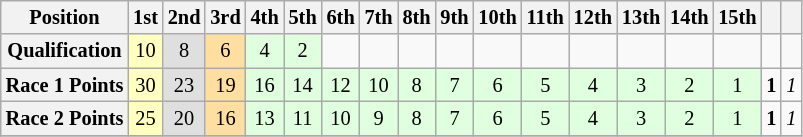<table class="wikitable" style="font-size: 85%">
<tr>
<th>Position</th>
<th>1st</th>
<th>2nd</th>
<th>3rd</th>
<th>4th</th>
<th>5th</th>
<th>6th</th>
<th>7th</th>
<th>8th</th>
<th>9th</th>
<th>10th</th>
<th>11th</th>
<th>12th</th>
<th>13th</th>
<th>14th</th>
<th>15th</th>
<th></th>
<th></th>
</tr>
<tr align="center">
<th>Qualification</th>
<td style="background:#FFFFBF;">10</td>
<td style="background:#DFDFDF;">8</td>
<td style="background:#FFDF9F;">6</td>
<td style="background:#DFFFDF;">4</td>
<td style="background:#DFFFDF;">2</td>
<td></td>
<td></td>
<td></td>
<td></td>
<td></td>
<td></td>
<td></td>
<td></td>
<td></td>
<td></td>
<td></td>
<td></td>
</tr>
<tr align="center">
<th>Race 1 Points</th>
<td style="background:#FFFFBF;">30</td>
<td style="background:#DFDFDF;">23</td>
<td style="background:#FFDF9F;">19</td>
<td style="background:#DFFFDF;">16</td>
<td style="background:#DFFFDF;">14</td>
<td style="background:#DFFFDF;">12</td>
<td style="background:#DFFFDF;">10</td>
<td style="background:#DFFFDF;">8</td>
<td style="background:#DFFFDF;">7</td>
<td style="background:#DFFFDF;">6</td>
<td style="background:#DFFFDF;">5</td>
<td style="background:#DFFFDF;">4</td>
<td style="background:#DFFFDF;">3</td>
<td style="background:#DFFFDF;">2</td>
<td style="background:#DFFFDF;">1</td>
<td><strong>1</strong></td>
<td><em>1</em></td>
</tr>
<tr align="center">
<th>Race 2 Points</th>
<td style="background:#FFFFBF;">25</td>
<td style="background:#DFDFDF;">20</td>
<td style="background:#FFDF9F;">16</td>
<td style="background:#DFFFDF;">13</td>
<td style="background:#DFFFDF;">11</td>
<td style="background:#DFFFDF;">10</td>
<td style="background:#DFFFDF;">9</td>
<td style="background:#DFFFDF;">8</td>
<td style="background:#DFFFDF;">7</td>
<td style="background:#DFFFDF;">6</td>
<td style="background:#DFFFDF;">5</td>
<td style="background:#DFFFDF;">4</td>
<td style="background:#DFFFDF;">3</td>
<td style="background:#DFFFDF;">2</td>
<td style="background:#DFFFDF;">1</td>
<td><strong>1</strong></td>
<td><em>1</em></td>
</tr>
<tr align="center">
</tr>
</table>
